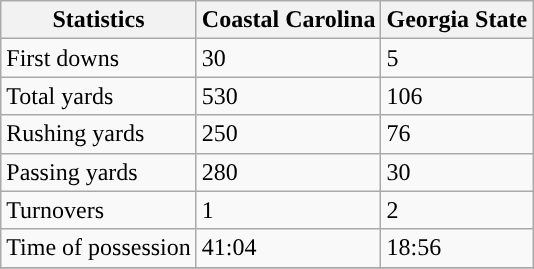<table class="wikitable">
<tr>
<th>Statistics</th>
<th>Coastal Carolina</th>
<th>Georgia State</th>
</tr>
<tr>
<td>First downs</td>
<td>30</td>
<td>5</td>
</tr>
<tr>
<td>Total yards</td>
<td>530</td>
<td>106</td>
</tr>
<tr>
<td>Rushing yards</td>
<td>250</td>
<td>76</td>
</tr>
<tr>
<td>Passing yards</td>
<td>280</td>
<td>30</td>
</tr>
<tr>
<td>Turnovers</td>
<td>1</td>
<td>2</td>
</tr>
<tr>
<td>Time of possession</td>
<td>41:04</td>
<td>18:56</td>
</tr>
<tr>
</tr>
</table>
